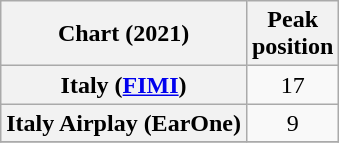<table class="wikitable plainrowheaders sortable" style="text-align:center;">
<tr>
<th>Chart (2021)</th>
<th>Peak<br>position</th>
</tr>
<tr>
<th scope="row">Italy (<a href='#'>FIMI</a>)</th>
<td>17</td>
</tr>
<tr>
<th scope="row">Italy Airplay (EarOne)</th>
<td>9</td>
</tr>
<tr>
</tr>
</table>
